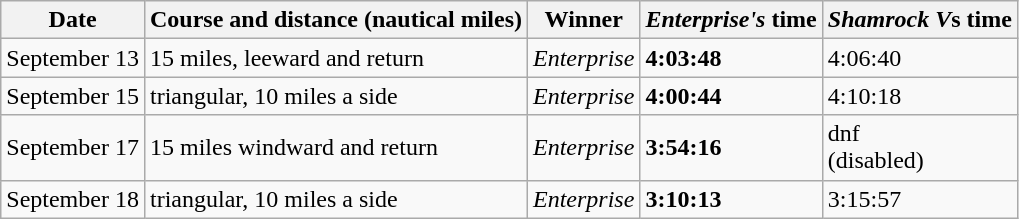<table class="wikitable">
<tr>
<th>Date</th>
<th>Course and distance (nautical miles)</th>
<th>Winner</th>
<th><em>Enterprise's</em> time</th>
<th><em>Shamrock V</em>s time</th>
</tr>
<tr>
<td>September 13</td>
<td>15 miles, leeward and return</td>
<td><em>Enterprise</em></td>
<td><strong>4:03:48</strong></td>
<td>4:06:40</td>
</tr>
<tr>
<td>September 15</td>
<td>triangular, 10 miles a side</td>
<td><em>Enterprise</em></td>
<td><strong>4:00:44</strong></td>
<td>4:10:18</td>
</tr>
<tr>
<td>September 17</td>
<td>15 miles windward and return</td>
<td><em>Enterprise</em></td>
<td><strong>3:54:16</strong></td>
<td>dnf<br>(disabled)</td>
</tr>
<tr>
<td>September 18</td>
<td>triangular, 10 miles a side</td>
<td><em>Enterprise</em></td>
<td><strong>3:10:13</strong></td>
<td>3:15:57</td>
</tr>
</table>
